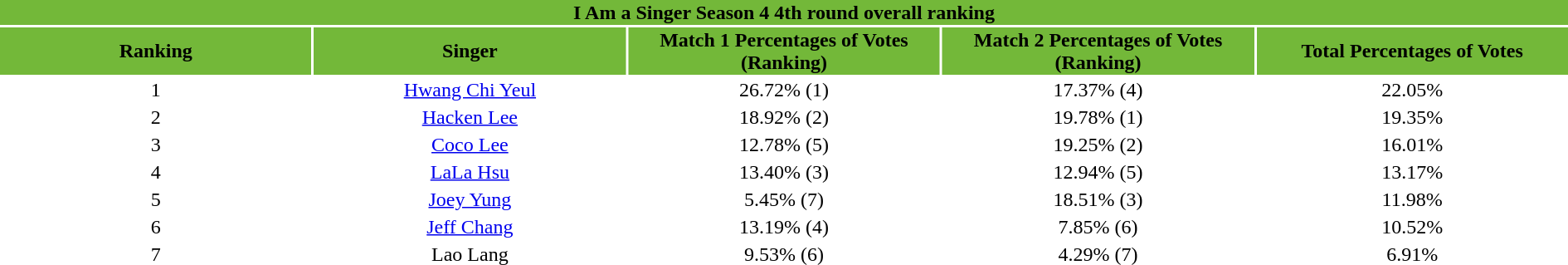<table class="wikitalble" width="100%" style="text-align:center">
<tr align=center style="background:#73B839">
<td colspan="5"><div><strong>I Am a Singer Season 4 4th round overall ranking</strong></div></td>
</tr>
<tr align=center style="background:#73B839">
<td style="width:20%"><strong>Ranking</strong></td>
<td style="width:20%"><strong>Singer</strong></td>
<td style="width:20%"><strong>Match 1 Percentages of Votes (Ranking)</strong></td>
<td style="width:20%"><strong>Match 2 Percentages of Votes (Ranking)</strong></td>
<td style="width:20%"><strong>Total Percentages of Votes</strong></td>
</tr>
<tr>
<td>1</td>
<td><a href='#'>Hwang Chi Yeul</a></td>
<td>26.72% (1)</td>
<td>17.37% (4)</td>
<td>22.05%</td>
</tr>
<tr>
<td>2</td>
<td><a href='#'>Hacken Lee</a></td>
<td>18.92% (2)</td>
<td>19.78% (1)</td>
<td>19.35%</td>
</tr>
<tr>
<td>3</td>
<td><a href='#'>Coco Lee</a></td>
<td>12.78% (5) </td>
<td>19.25% (2)</td>
<td>16.01%</td>
</tr>
<tr>
<td>4</td>
<td><a href='#'>LaLa Hsu</a></td>
<td>13.40% (3)</td>
<td>12.94% (5)</td>
<td>13.17%</td>
</tr>
<tr>
<td>5</td>
<td><a href='#'>Joey Yung</a></td>
<td>5.45% (7)</td>
<td>18.51% (3)</td>
<td>11.98%</td>
</tr>
<tr>
<td>6</td>
<td><a href='#'>Jeff Chang</a></td>
<td>13.19% (4) </td>
<td>7.85% (6)</td>
<td>10.52%</td>
</tr>
<tr>
<td>7</td>
<td>Lao Lang</td>
<td>9.53% (6)</td>
<td>4.29% (7)</td>
<td>6.91%</td>
</tr>
</table>
